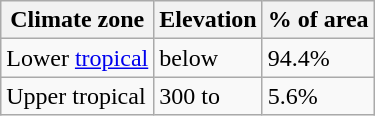<table class="wikitable floatright">
<tr>
<th>Climate zone</th>
<th>Elevation</th>
<th>% of area</th>
</tr>
<tr>
<td>Lower <a href='#'>tropical</a></td>
<td>below </td>
<td>94.4%</td>
</tr>
<tr>
<td>Upper tropical</td>
<td>300 to </td>
<td>5.6%</td>
</tr>
</table>
